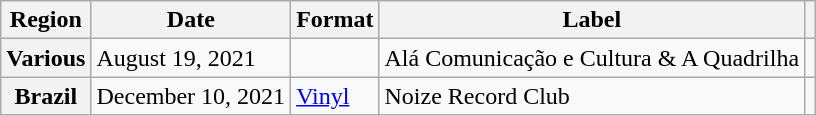<table class="wikitable plainrowheaders">
<tr>
<th scope="col">Region</th>
<th scope="col">Date</th>
<th scope="col">Format</th>
<th scope="col">Label</th>
<th scope="col" class="unsortable"></th>
</tr>
<tr>
<th scope="row">Various</th>
<td>August 19, 2021</td>
<td></td>
<td>Alá Comunicação e Cultura & A Quadrilha</td>
<td></td>
</tr>
<tr>
<th scope="row">Brazil</th>
<td>December 10, 2021</td>
<td><a href='#'>Vinyl</a></td>
<td>Noize Record Club</td>
<td></td>
</tr>
</table>
